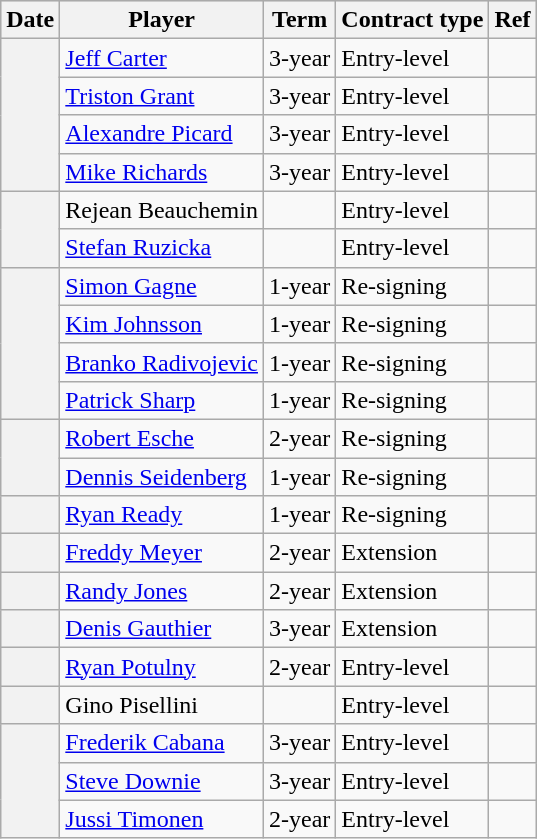<table class="wikitable plainrowheaders">
<tr style="background:#ddd; text-align:center;">
<th>Date</th>
<th>Player</th>
<th>Term</th>
<th>Contract type</th>
<th>Ref</th>
</tr>
<tr>
<th scope="row" rowspan=4></th>
<td><a href='#'>Jeff Carter</a></td>
<td>3-year</td>
<td>Entry-level</td>
<td></td>
</tr>
<tr>
<td><a href='#'>Triston Grant</a></td>
<td>3-year</td>
<td>Entry-level</td>
<td></td>
</tr>
<tr>
<td><a href='#'>Alexandre Picard</a></td>
<td>3-year</td>
<td>Entry-level</td>
<td></td>
</tr>
<tr>
<td><a href='#'>Mike Richards</a></td>
<td>3-year</td>
<td>Entry-level</td>
<td></td>
</tr>
<tr>
<th scope="row" rowspan=2></th>
<td>Rejean Beauchemin</td>
<td></td>
<td>Entry-level</td>
<td></td>
</tr>
<tr>
<td><a href='#'>Stefan Ruzicka</a></td>
<td></td>
<td>Entry-level</td>
<td></td>
</tr>
<tr>
<th scope="row" rowspan=4></th>
<td><a href='#'>Simon Gagne</a></td>
<td>1-year</td>
<td>Re-signing</td>
<td></td>
</tr>
<tr>
<td><a href='#'>Kim Johnsson</a></td>
<td>1-year</td>
<td>Re-signing</td>
<td></td>
</tr>
<tr>
<td><a href='#'>Branko Radivojevic</a></td>
<td>1-year</td>
<td>Re-signing</td>
<td></td>
</tr>
<tr>
<td><a href='#'>Patrick Sharp</a></td>
<td>1-year</td>
<td>Re-signing</td>
<td></td>
</tr>
<tr>
<th scope="row" rowspan=2></th>
<td><a href='#'>Robert Esche</a></td>
<td>2-year</td>
<td>Re-signing</td>
<td></td>
</tr>
<tr>
<td><a href='#'>Dennis Seidenberg</a></td>
<td>1-year</td>
<td>Re-signing</td>
<td></td>
</tr>
<tr>
<th scope="row"></th>
<td><a href='#'>Ryan Ready</a></td>
<td>1-year</td>
<td>Re-signing</td>
<td></td>
</tr>
<tr>
<th scope="row"></th>
<td><a href='#'>Freddy Meyer</a></td>
<td>2-year</td>
<td>Extension</td>
<td></td>
</tr>
<tr>
<th scope="row"></th>
<td><a href='#'>Randy Jones</a></td>
<td>2-year</td>
<td>Extension</td>
<td></td>
</tr>
<tr>
<th scope="row"></th>
<td><a href='#'>Denis Gauthier</a></td>
<td>3-year</td>
<td>Extension</td>
<td></td>
</tr>
<tr>
<th scope="row"></th>
<td><a href='#'>Ryan Potulny</a></td>
<td>2-year</td>
<td>Entry-level</td>
<td></td>
</tr>
<tr>
<th scope="row"></th>
<td>Gino Pisellini</td>
<td></td>
<td>Entry-level</td>
<td></td>
</tr>
<tr>
<th scope="row" rowspan=3></th>
<td><a href='#'>Frederik Cabana</a></td>
<td>3-year</td>
<td>Entry-level</td>
<td></td>
</tr>
<tr>
<td><a href='#'>Steve Downie</a></td>
<td>3-year</td>
<td>Entry-level</td>
<td></td>
</tr>
<tr>
<td><a href='#'>Jussi Timonen</a></td>
<td>2-year</td>
<td>Entry-level</td>
<td></td>
</tr>
</table>
